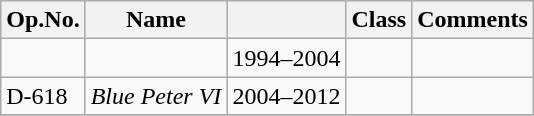<table class="wikitable">
<tr>
<th>Op.No.</th>
<th>Name</th>
<th></th>
<th>Class</th>
<th>Comments</th>
</tr>
<tr>
<td></td>
<td></td>
<td>1994–2004</td>
<td></td>
<td></td>
</tr>
<tr>
<td>D-618</td>
<td><em>Blue Peter VI</em></td>
<td>2004–2012</td>
<td></td>
<td></td>
</tr>
<tr>
</tr>
</table>
